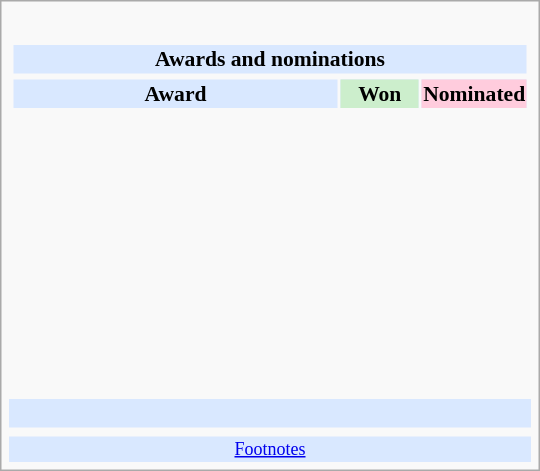<table class="infobox" style="width: 25em; text-align: left; font-size: 90%; vertical-align: middle;">
<tr>
<td colspan="3" style="text-align:center;"></td>
</tr>
<tr>
<td colspan=3><br><table class="collapsible collapsed" width=100%>
<tr>
<th colspan=3 style="background-color: #D9E8FF; text-align: center;">Awards and nominations</th>
</tr>
<tr>
</tr>
<tr bgcolor=#D9E8FF>
<td style="text-align:center;"><strong>Award</strong></td>
<td style="text-align:center; background: #cceecc; text-size:0.9em" width=50><strong>Won</strong></td>
<td style="text-align:center; background: #ffccdd; text-size:0.9em" width=50><strong>Nominated</strong></td>
</tr>
<tr>
<td align="center"><br></td>
<td></td>
<td></td>
</tr>
<tr>
<td align="center"><br></td>
<td></td>
<td></td>
</tr>
<tr>
<td align="center"><br></td>
<td></td>
<td></td>
</tr>
<tr>
<td align="center"><br></td>
<td></td>
<td></td>
</tr>
<tr>
<td align="center"><br></td>
<td></td>
<td></td>
</tr>
<tr>
<td align="center"><br></td>
<td></td>
<td></td>
</tr>
<tr>
<td align="center"><br></td>
<td></td>
<td></td>
</tr>
<tr>
<td align="center"><br></td>
<td></td>
<td></td>
</tr>
<tr>
<td align="center"><br></td>
<td></td>
<td></td>
</tr>
</table>
</td>
</tr>
<tr bgcolor=#D9E8FF>
<td align="center" colspan="3"><br></td>
</tr>
<tr>
<td></td>
<td></td>
<td></td>
</tr>
<tr bgcolor=#D9E8FF>
<td colspan="3" style="font-size: smaller; text-align:center;"><a href='#'>Footnotes</a></td>
</tr>
</table>
